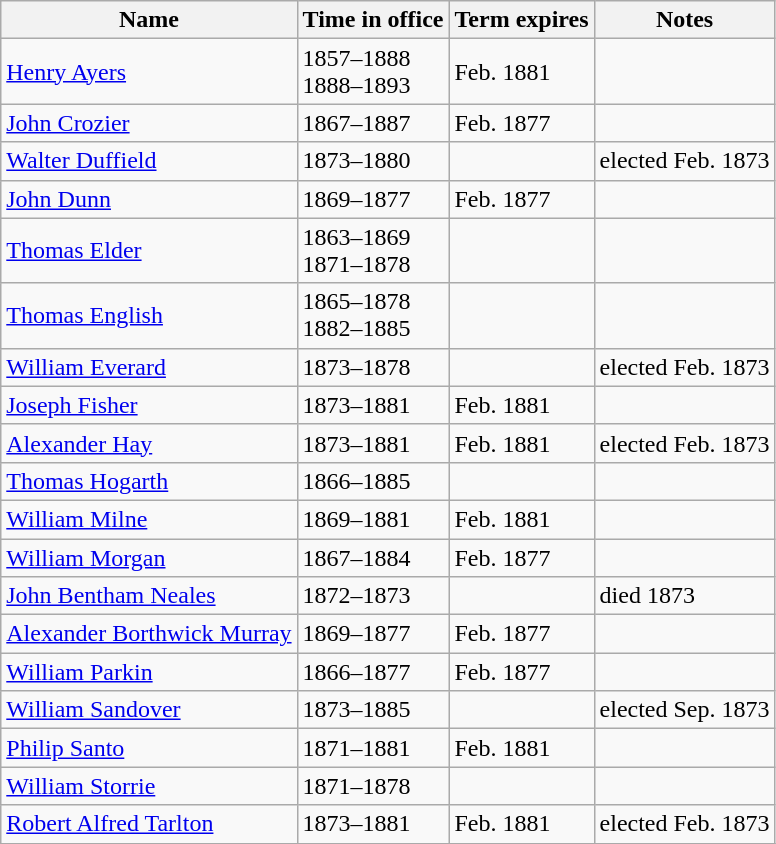<table class="wikitable sortable">
<tr>
<th>Name</th>
<th>Time in office</th>
<th>Term expires</th>
<th>Notes</th>
</tr>
<tr>
<td><a href='#'>Henry Ayers</a></td>
<td>1857–1888<br>1888–1893</td>
<td>Feb. 1881</td>
<td></td>
</tr>
<tr>
<td><a href='#'>John Crozier</a></td>
<td>1867–1887</td>
<td>Feb. 1877</td>
<td></td>
</tr>
<tr>
<td><a href='#'>Walter Duffield</a></td>
<td>1873–1880</td>
<td></td>
<td>elected Feb. 1873</td>
</tr>
<tr>
<td><a href='#'>John Dunn</a></td>
<td>1869–1877</td>
<td>Feb. 1877</td>
<td></td>
</tr>
<tr>
<td><a href='#'>Thomas Elder</a></td>
<td>1863–1869<br>1871–1878</td>
<td></td>
<td></td>
</tr>
<tr>
<td><a href='#'>Thomas English</a></td>
<td>1865–1878<br>1882–1885</td>
<td></td>
<td></td>
</tr>
<tr>
<td><a href='#'>William Everard</a></td>
<td>1873–1878</td>
<td></td>
<td>elected Feb. 1873</td>
</tr>
<tr>
<td><a href='#'>Joseph Fisher</a></td>
<td>1873–1881</td>
<td>Feb. 1881</td>
<td></td>
</tr>
<tr>
<td><a href='#'>Alexander Hay</a></td>
<td>1873–1881</td>
<td>Feb. 1881</td>
<td>elected Feb. 1873</td>
</tr>
<tr>
<td><a href='#'>Thomas Hogarth</a></td>
<td>1866–1885</td>
<td></td>
<td></td>
</tr>
<tr>
<td><a href='#'>William Milne</a></td>
<td>1869–1881</td>
<td>Feb. 1881</td>
<td></td>
</tr>
<tr>
<td><a href='#'>William Morgan</a></td>
<td>1867–1884</td>
<td>Feb. 1877</td>
<td></td>
</tr>
<tr>
<td><a href='#'>John Bentham Neales</a></td>
<td>1872–1873</td>
<td></td>
<td>died 1873</td>
</tr>
<tr>
<td><a href='#'>Alexander Borthwick Murray</a></td>
<td>1869–1877</td>
<td>Feb. 1877</td>
<td></td>
</tr>
<tr>
<td><a href='#'>William Parkin</a></td>
<td>1866–1877</td>
<td>Feb. 1877</td>
<td></td>
</tr>
<tr>
<td><a href='#'>William Sandover</a></td>
<td>1873–1885</td>
<td></td>
<td>elected Sep. 1873</td>
</tr>
<tr>
<td><a href='#'>Philip Santo</a></td>
<td>1871–1881</td>
<td>Feb. 1881</td>
<td></td>
</tr>
<tr>
<td><a href='#'>William Storrie</a></td>
<td>1871–1878</td>
<td></td>
<td></td>
</tr>
<tr>
<td><a href='#'>Robert Alfred Tarlton</a></td>
<td>1873–1881</td>
<td>Feb. 1881</td>
<td>elected Feb. 1873</td>
</tr>
<tr>
</tr>
</table>
